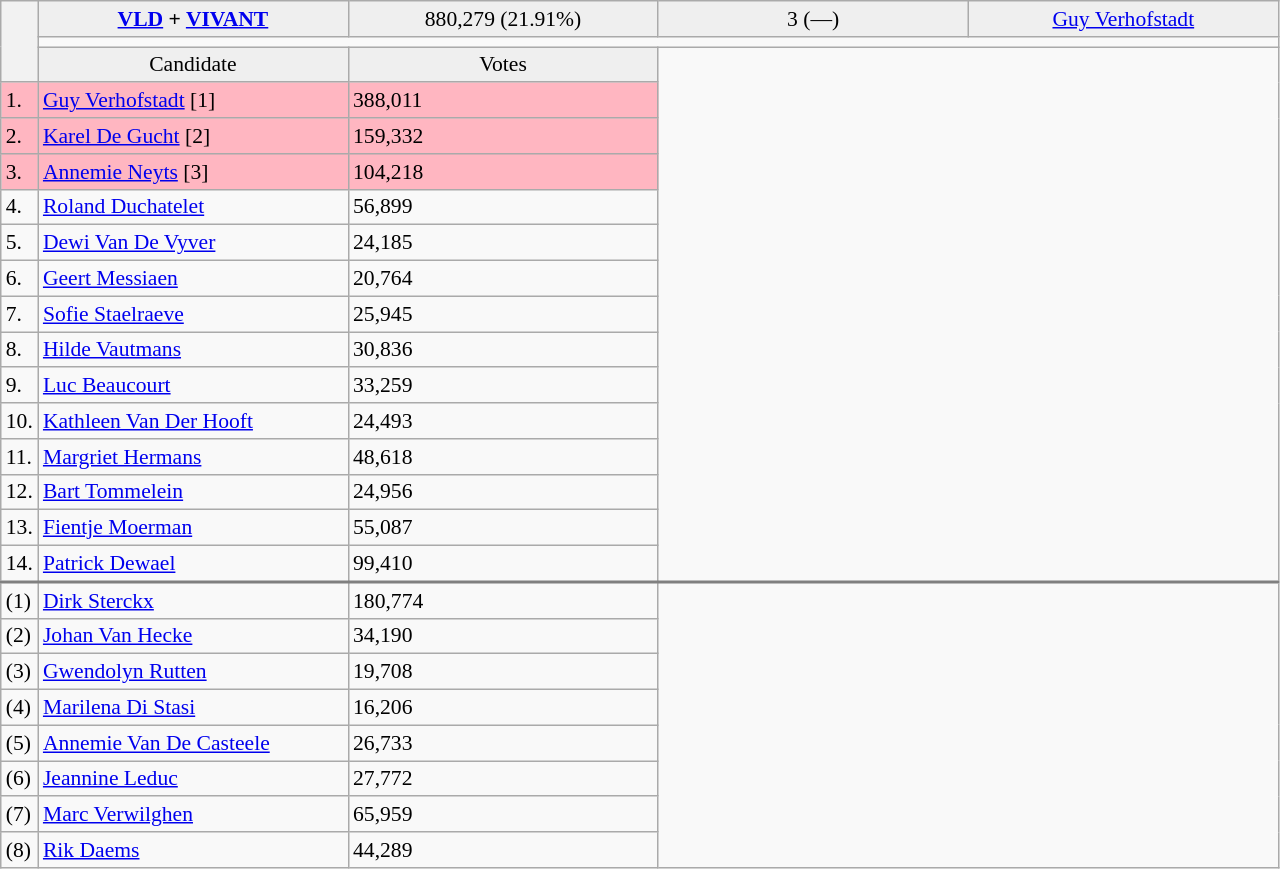<table class="wikitable collapsible collapsed" style=text-align:left;font-size:90%>
<tr>
<th rowspan=3></th>
<td bgcolor=efefef width=200 align=center><strong> <a href='#'>VLD</a> + <a href='#'>VIVANT</a></strong></td>
<td bgcolor=efefef width=200 align=center>880,279 (21.91%)</td>
<td bgcolor=efefef width=200 align=center>3 (—)</td>
<td bgcolor=efefef width=200 align=center><a href='#'>Guy Verhofstadt</a></td>
</tr>
<tr>
<td colspan=4 bgcolor=></td>
</tr>
<tr>
<td bgcolor=efefef align=center>Candidate</td>
<td bgcolor=efefef align=center>Votes</td>
</tr>
<tr bgcolor=lightpink>
<td>1.</td>
<td><a href='#'>Guy Verhofstadt</a> [1]</td>
<td>388,011</td>
</tr>
<tr bgcolor=lightpink>
<td>2.</td>
<td><a href='#'>Karel De Gucht</a> [2]</td>
<td>159,332</td>
</tr>
<tr bgcolor=lightpink>
<td>3.</td>
<td><a href='#'>Annemie Neyts</a> [3]</td>
<td>104,218</td>
</tr>
<tr>
<td>4.</td>
<td><a href='#'>Roland Duchatelet</a></td>
<td>56,899</td>
</tr>
<tr>
<td>5.</td>
<td><a href='#'>Dewi Van De Vyver</a></td>
<td>24,185</td>
</tr>
<tr>
<td>6.</td>
<td><a href='#'>Geert Messiaen</a></td>
<td>20,764</td>
</tr>
<tr>
<td>7.</td>
<td><a href='#'>Sofie Staelraeve</a></td>
<td>25,945</td>
</tr>
<tr>
<td>8.</td>
<td><a href='#'>Hilde Vautmans</a></td>
<td>30,836</td>
</tr>
<tr>
<td>9.</td>
<td><a href='#'>Luc Beaucourt</a></td>
<td>33,259</td>
</tr>
<tr>
<td>10.</td>
<td><a href='#'>Kathleen Van Der Hooft</a></td>
<td>24,493</td>
</tr>
<tr>
<td>11.</td>
<td><a href='#'>Margriet Hermans</a></td>
<td>48,618</td>
</tr>
<tr>
<td>12.</td>
<td><a href='#'>Bart Tommelein</a></td>
<td>24,956</td>
</tr>
<tr>
<td>13.</td>
<td><a href='#'>Fientje Moerman</a></td>
<td>55,087</td>
</tr>
<tr>
<td>14.</td>
<td><a href='#'>Patrick Dewael</a></td>
<td>99,410</td>
</tr>
<tr style="border-top:2px solid gray;">
<td>(1)</td>
<td><a href='#'>Dirk Sterckx</a></td>
<td>180,774</td>
</tr>
<tr>
<td>(2)</td>
<td><a href='#'>Johan Van Hecke</a></td>
<td>34,190</td>
</tr>
<tr>
<td>(3)</td>
<td><a href='#'>Gwendolyn Rutten</a></td>
<td>19,708</td>
</tr>
<tr>
<td>(4)</td>
<td><a href='#'>Marilena Di Stasi</a></td>
<td>16,206</td>
</tr>
<tr>
<td>(5)</td>
<td><a href='#'>Annemie Van De Casteele</a></td>
<td>26,733</td>
</tr>
<tr>
<td>(6)</td>
<td><a href='#'>Jeannine Leduc</a></td>
<td>27,772</td>
</tr>
<tr>
<td>(7)</td>
<td><a href='#'>Marc Verwilghen</a></td>
<td>65,959</td>
</tr>
<tr>
<td>(8)</td>
<td><a href='#'>Rik Daems</a></td>
<td>44,289</td>
</tr>
</table>
